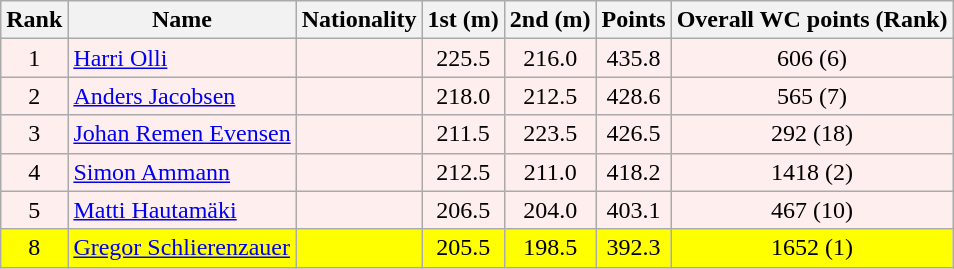<table class="wikitable">
<tr>
<th align=Center>Rank</th>
<th>Name</th>
<th>Nationality</th>
<th align=Center>1st (m)</th>
<th>2nd (m)</th>
<th>Points</th>
<th>Overall WC points (Rank)</th>
</tr>
<tr style="background:#ffeeee;">
<td align=center>1</td>
<td align=left><a href='#'>Harri Olli</a></td>
<td align=left></td>
<td align=center>225.5</td>
<td align=center>216.0</td>
<td align=center>435.8</td>
<td align=center>606 (6)</td>
</tr>
<tr style="background:#ffeeee;">
<td align=center>2</td>
<td align=left><a href='#'>Anders Jacobsen</a></td>
<td align=left></td>
<td align=center>218.0</td>
<td align=center>212.5</td>
<td align=center>428.6</td>
<td align=center>565 (7)</td>
</tr>
<tr style="background:#ffeeee;">
<td align=center>3</td>
<td align=left><a href='#'>Johan Remen Evensen</a></td>
<td align=left></td>
<td align=center>211.5</td>
<td align=center>223.5</td>
<td align=center>426.5</td>
<td align=center>292 (18)</td>
</tr>
<tr style="background:#ffeeee;">
<td align=center>4</td>
<td align=left><a href='#'>Simon Ammann</a></td>
<td align=left></td>
<td align=center>212.5</td>
<td align=center>211.0</td>
<td align=center>418.2</td>
<td align=center>1418 (2)</td>
</tr>
<tr style="background:#ffeeee;">
<td align=center>5</td>
<td align=left><a href='#'>Matti Hautamäki</a></td>
<td align=left></td>
<td align=center>206.5</td>
<td align=center>204.0</td>
<td align=center>403.1</td>
<td align=center>467 (10)</td>
</tr>
<tr style="background:#ffff00;">
<td align=center>8</td>
<td align=left><a href='#'>Gregor Schlierenzauer</a></td>
<td align=left></td>
<td align=center>205.5</td>
<td align=center>198.5</td>
<td align=center>392.3</td>
<td align=center>1652 (1)</td>
</tr>
</table>
